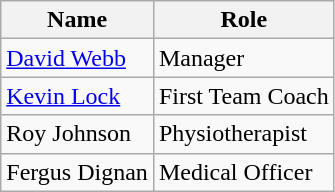<table class="wikitable">
<tr>
<th>Name</th>
<th>Role</th>
</tr>
<tr>
<td> <a href='#'>David Webb</a></td>
<td>Manager</td>
</tr>
<tr>
<td> <a href='#'>Kevin Lock</a></td>
<td>First Team Coach</td>
</tr>
<tr>
<td> Roy Johnson</td>
<td>Physiotherapist</td>
</tr>
<tr>
<td> Fergus Dignan</td>
<td>Medical Officer</td>
</tr>
</table>
